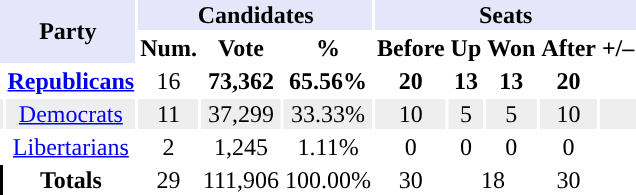<table class="toccolours sortable" style="text-align:center;">
<tr style="background:lavender">
<th rowspan="2" colspan="2">Party</th>
<th colspan=3>Candidates</th>
<th colspan=5>Seats</th>
</tr>
<tr>
<th align="center">Num.</th>
<th align="center">Vote</th>
<th align="center">%</th>
<th align="center">Before</th>
<th align="center">Up</th>
<th align="center">Won</th>
<th align="center">After</th>
<th>+/–</th>
</tr>
<tr>
<th style="background-color:"></th>
<td><strong><a href='#'>Republicans</a></strong></td>
<td>16</td>
<td><strong>73,362</strong></td>
<td><strong>65.56%</strong></td>
<td><strong>20</strong></td>
<td><strong>13</strong></td>
<td><strong>13</strong></td>
<td><strong>20</strong></td>
<td></td>
</tr>
<tr style="background:#EEEEEE;">
<th style="background-color:"></th>
<td><a href='#'>Democrats</a></td>
<td>11</td>
<td>37,299</td>
<td>33.33%</td>
<td>10</td>
<td>5</td>
<td>5</td>
<td>10</td>
<td></td>
</tr>
<tr>
<th style="background-color:"></th>
<td><a href='#'>Libertarians</a></td>
<td>2</td>
<td>1,245</td>
<td>1.11%</td>
<td>0</td>
<td>0</td>
<td>0</td>
<td>0</td>
<td></td>
</tr>
<tr>
<th style="background-color:#000000"></th>
<td><strong>Totals</strong></td>
<td>29</td>
<td>111,906</td>
<td>100.00%</td>
<td>30</td>
<td colspan=2>18</td>
<td>30</td>
<td></td>
</tr>
</table>
